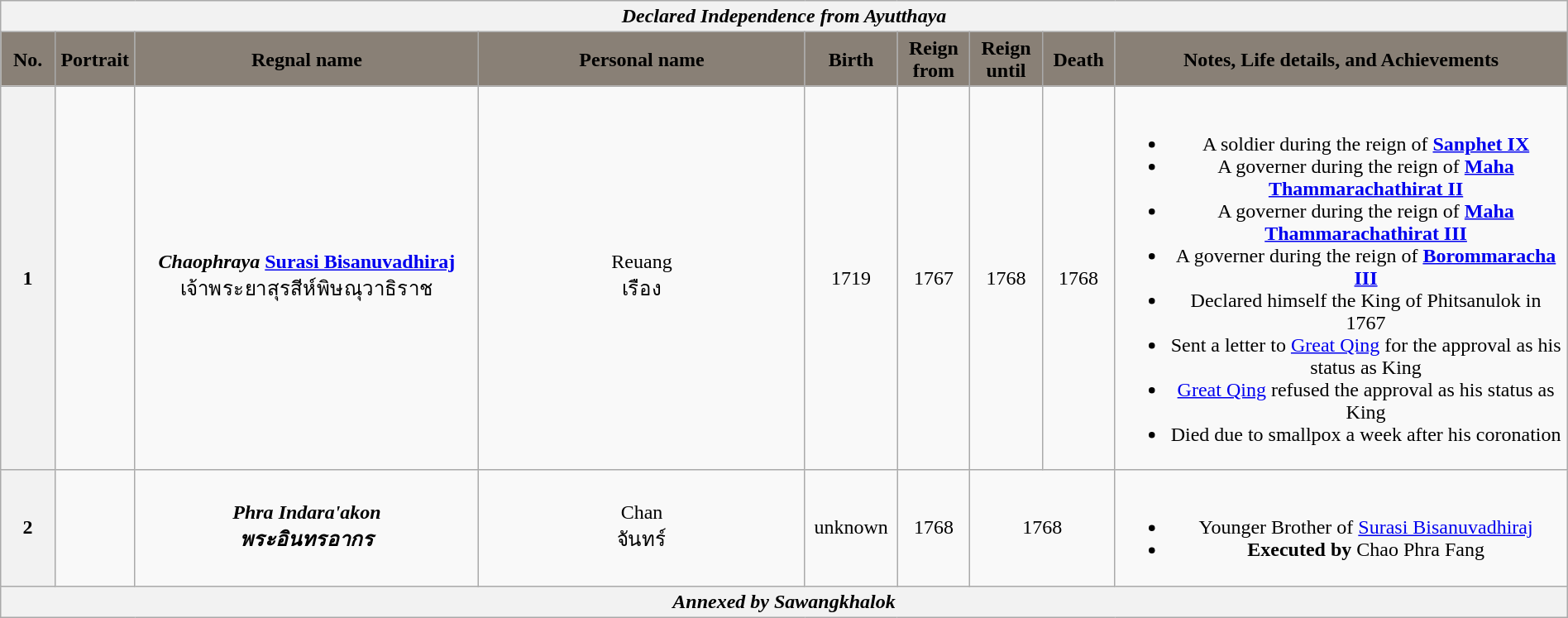<table class="wikitable" style="text-align:center; width:100%;">
<tr>
<th colspan="9"><em>Declared Independence from Ayutthaya</em></th>
</tr>
<tr>
<th width="3%" style="background-color:#898076">No.</th>
<th width="1%" style="background-color:#898076">Portrait</th>
<th width="19%" style="background-color:#898076">Regnal name</th>
<th width="18%" style="background-color:#898076">Personal name</th>
<th width="4%" style="background-color:#898076">Birth</th>
<th width="4%" style="background-color:#898076">Reign from</th>
<th width="4%" style="background-color:#898076">Reign until</th>
<th width="4%" style="background-color:#898076">Death</th>
<th width="25%" style="background-color:#898076">Notes, Life details, and Achievements</th>
</tr>
<tr>
<th>1</th>
<td></td>
<td><strong><em>Chaophraya</em></strong> <strong><a href='#'>Surasi Bisanuvadhiraj</a></strong><br>เจ้าพระยาสุรสีห์พิษณุวาธิราช</td>
<td>Reuang<br>เรือง</td>
<td>1719</td>
<td>1767</td>
<td>1768</td>
<td>1768</td>
<td><br><ul><li>A soldier during the reign of <strong><a href='#'>Sanphet IX</a></strong></li><li>A governer during the reign of <strong><a href='#'>Maha Thammarachathirat II</a></strong></li><li>A governer during the reign of <strong><a href='#'>Maha Thammarachathirat III</a></strong></li><li>A governer during the reign of <a href='#'><strong>Borommaracha III</strong></a></li><li>Declared himself the King of Phitsanulok in 1767</li><li>Sent a letter to <a href='#'>Great Qing</a> for the approval as his status as King</li><li><a href='#'>Great Qing</a> refused the approval as his status as King</li><li>Died due to smallpox a week after his coronation</li></ul></td>
</tr>
<tr>
<th>2</th>
<td></td>
<td><strong><em>Phra<em> Indara'akon<strong><br>พระอินทรอากร</td>
<td>Chan<br>จันทร์</td>
<td>unknown</td>
<td>1768</td>
<td colspan="2">1768</td>
<td><br><ul><li>Younger Brother of </strong><a href='#'>Surasi Bisanuvadhiraj</a><strong></li><li>Executed by </em></strong>Chao Phra</em> Fang</strong></li></ul></td>
</tr>
<tr>
<th colspan="9"><em>Annexed by Sawangkhalok</em></th>
</tr>
</table>
